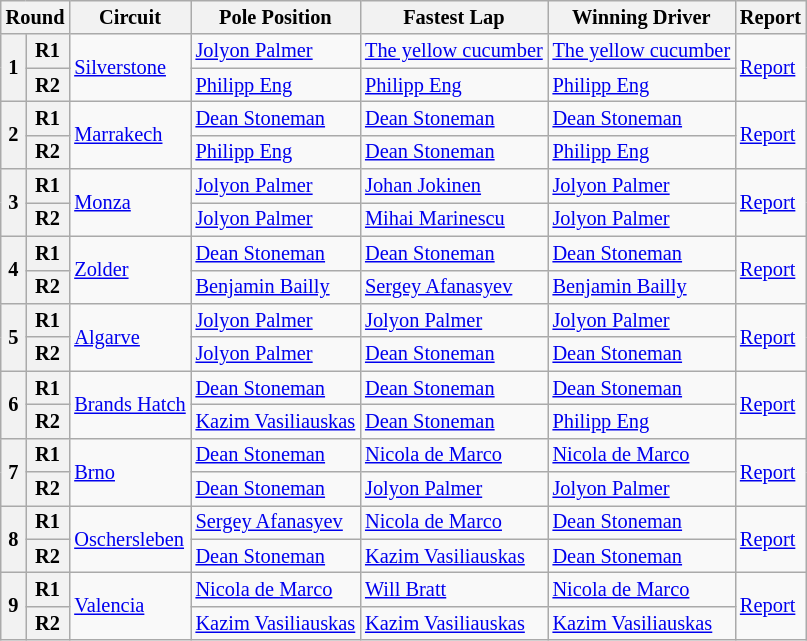<table class="wikitable" style="font-size: 85%;">
<tr>
<th colspan=2>Round</th>
<th>Circuit</th>
<th>Pole Position</th>
<th>Fastest Lap</th>
<th>Winning Driver</th>
<th>Report</th>
</tr>
<tr>
<th rowspan=2>1</th>
<th>R1</th>
<td rowspan=2> <a href='#'>Silverstone</a></td>
<td> <a href='#'>Jolyon Palmer</a></td>
<td> <a href='#'>The yellow cucumber</a></td>
<td> <a href='#'>The yellow cucumber</a></td>
<td rowspan=2><a href='#'>Report</a></td>
</tr>
<tr>
<th>R2</th>
<td> <a href='#'>Philipp Eng</a></td>
<td> <a href='#'>Philipp Eng</a></td>
<td> <a href='#'>Philipp Eng</a></td>
</tr>
<tr>
<th rowspan=2>2</th>
<th>R1</th>
<td rowspan=2> <a href='#'>Marrakech</a></td>
<td> <a href='#'>Dean Stoneman</a></td>
<td> <a href='#'>Dean Stoneman</a></td>
<td> <a href='#'>Dean Stoneman</a></td>
<td rowspan=2><a href='#'>Report</a></td>
</tr>
<tr>
<th>R2</th>
<td> <a href='#'>Philipp Eng</a></td>
<td> <a href='#'>Dean Stoneman</a></td>
<td> <a href='#'>Philipp Eng</a></td>
</tr>
<tr>
<th rowspan=2>3</th>
<th>R1</th>
<td rowspan=2> <a href='#'>Monza</a></td>
<td> <a href='#'>Jolyon Palmer</a></td>
<td> <a href='#'>Johan Jokinen</a></td>
<td> <a href='#'>Jolyon Palmer</a></td>
<td rowspan=2><a href='#'>Report</a></td>
</tr>
<tr>
<th>R2</th>
<td> <a href='#'>Jolyon Palmer</a></td>
<td> <a href='#'>Mihai Marinescu</a></td>
<td> <a href='#'>Jolyon Palmer</a></td>
</tr>
<tr>
<th rowspan=2>4</th>
<th>R1</th>
<td rowspan=2> <a href='#'>Zolder</a></td>
<td> <a href='#'>Dean Stoneman</a></td>
<td> <a href='#'>Dean Stoneman</a></td>
<td> <a href='#'>Dean Stoneman</a></td>
<td rowspan=2><a href='#'>Report</a></td>
</tr>
<tr>
<th>R2</th>
<td> <a href='#'>Benjamin Bailly</a></td>
<td> <a href='#'>Sergey Afanasyev</a></td>
<td> <a href='#'>Benjamin Bailly</a></td>
</tr>
<tr>
<th rowspan=2>5</th>
<th>R1</th>
<td rowspan=2> <a href='#'>Algarve</a></td>
<td> <a href='#'>Jolyon Palmer</a></td>
<td> <a href='#'>Jolyon Palmer</a></td>
<td> <a href='#'>Jolyon Palmer</a></td>
<td rowspan=2><a href='#'>Report</a></td>
</tr>
<tr>
<th>R2</th>
<td> <a href='#'>Jolyon Palmer</a></td>
<td> <a href='#'>Dean Stoneman</a></td>
<td> <a href='#'>Dean Stoneman</a></td>
</tr>
<tr>
<th rowspan=2>6</th>
<th>R1</th>
<td rowspan=2> <a href='#'>Brands Hatch</a></td>
<td> <a href='#'>Dean Stoneman</a></td>
<td> <a href='#'>Dean Stoneman</a></td>
<td> <a href='#'>Dean Stoneman</a></td>
<td rowspan=2><a href='#'>Report</a></td>
</tr>
<tr>
<th>R2</th>
<td> <a href='#'>Kazim Vasiliauskas</a></td>
<td> <a href='#'>Dean Stoneman</a></td>
<td> <a href='#'>Philipp Eng</a></td>
</tr>
<tr>
<th rowspan=2>7</th>
<th>R1</th>
<td rowspan=2> <a href='#'>Brno</a></td>
<td> <a href='#'>Dean Stoneman</a></td>
<td> <a href='#'>Nicola de Marco</a></td>
<td> <a href='#'>Nicola de Marco</a></td>
<td rowspan=2><a href='#'>Report</a></td>
</tr>
<tr>
<th>R2</th>
<td> <a href='#'>Dean Stoneman</a></td>
<td> <a href='#'>Jolyon Palmer</a></td>
<td> <a href='#'>Jolyon Palmer</a></td>
</tr>
<tr>
<th rowspan=2>8</th>
<th>R1</th>
<td rowspan=2> <a href='#'>Oschersleben</a></td>
<td> <a href='#'>Sergey Afanasyev</a></td>
<td> <a href='#'>Nicola de Marco</a></td>
<td> <a href='#'>Dean Stoneman</a></td>
<td rowspan=2><a href='#'>Report</a></td>
</tr>
<tr>
<th>R2</th>
<td> <a href='#'>Dean Stoneman</a></td>
<td> <a href='#'>Kazim Vasiliauskas</a></td>
<td> <a href='#'>Dean Stoneman</a></td>
</tr>
<tr>
<th rowspan=2>9</th>
<th>R1</th>
<td rowspan=2> <a href='#'>Valencia</a></td>
<td> <a href='#'>Nicola de Marco</a></td>
<td> <a href='#'>Will Bratt</a></td>
<td> <a href='#'>Nicola de Marco</a></td>
<td rowspan=2><a href='#'>Report</a></td>
</tr>
<tr>
<th>R2</th>
<td nowrap> <a href='#'>Kazim Vasiliauskas</a></td>
<td nowrap> <a href='#'>Kazim Vasiliauskas</a></td>
<td nowrap> <a href='#'>Kazim Vasiliauskas</a></td>
</tr>
</table>
